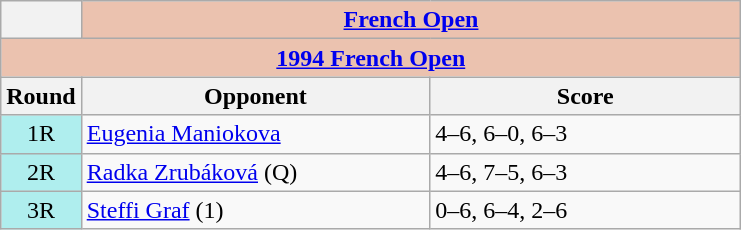<table class="wikitable collapsible collapsed">
<tr>
<th></th>
<th colspan=2 style="background:#ebc2af;"><a href='#'>French Open</a></th>
</tr>
<tr>
<th colspan=3 style="background:#ebc2af;"><a href='#'>1994 French Open</a></th>
</tr>
<tr>
<th>Round</th>
<th width=225>Opponent</th>
<th width=200>Score</th>
</tr>
<tr>
<td style="text-align:center; background:#afeeee;">1R</td>
<td> <a href='#'>Eugenia Maniokova</a></td>
<td>4–6, 6–0, 6–3</td>
</tr>
<tr>
<td style="text-align:center; background:#afeeee;">2R</td>
<td> <a href='#'>Radka Zrubáková</a> (Q)</td>
<td>4–6, 7–5, 6–3</td>
</tr>
<tr>
<td style="text-align:center; background:#afeeee;">3R</td>
<td> <a href='#'>Steffi Graf</a> (1)</td>
<td>0–6, 6–4, 2–6</td>
</tr>
</table>
